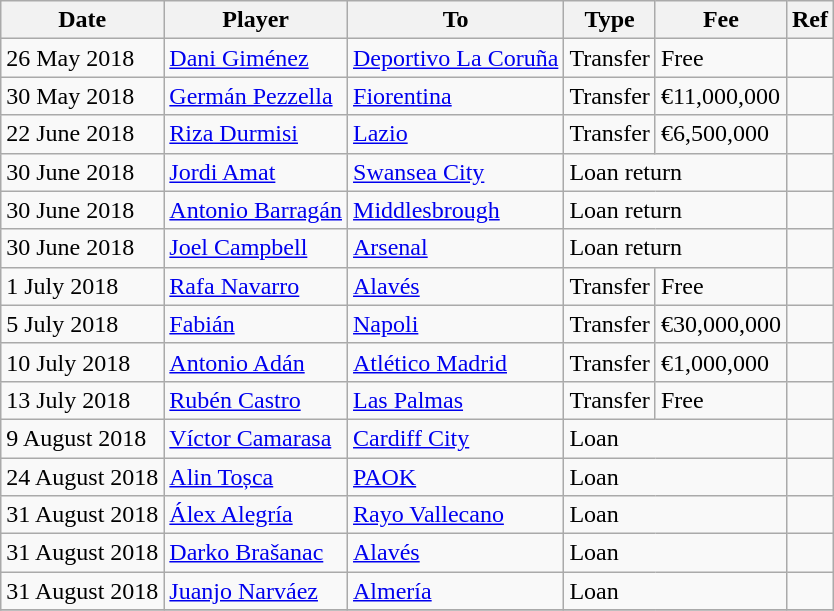<table class="wikitable">
<tr>
<th>Date</th>
<th>Player</th>
<th>To</th>
<th>Type</th>
<th>Fee</th>
<th>Ref</th>
</tr>
<tr>
<td>26 May 2018</td>
<td> <a href='#'>Dani Giménez</a></td>
<td> <a href='#'>Deportivo La Coruña</a></td>
<td>Transfer</td>
<td>Free</td>
<td></td>
</tr>
<tr>
<td>30 May 2018</td>
<td> <a href='#'>Germán Pezzella</a></td>
<td> <a href='#'>Fiorentina</a></td>
<td>Transfer</td>
<td>€11,000,000</td>
<td></td>
</tr>
<tr>
<td>22 June 2018</td>
<td> <a href='#'>Riza Durmisi</a></td>
<td> <a href='#'>Lazio</a></td>
<td>Transfer</td>
<td>€6,500,000</td>
<td></td>
</tr>
<tr>
<td>30 June 2018</td>
<td> <a href='#'>Jordi Amat</a></td>
<td> <a href='#'>Swansea City</a></td>
<td colspan=2>Loan return</td>
<td></td>
</tr>
<tr>
<td>30 June 2018</td>
<td> <a href='#'>Antonio Barragán</a></td>
<td> <a href='#'>Middlesbrough</a></td>
<td colspan=2>Loan return</td>
<td></td>
</tr>
<tr>
<td>30 June 2018</td>
<td> <a href='#'>Joel Campbell</a></td>
<td> <a href='#'>Arsenal</a></td>
<td colspan=2>Loan return</td>
<td></td>
</tr>
<tr>
<td>1 July 2018</td>
<td> <a href='#'>Rafa Navarro</a></td>
<td> <a href='#'>Alavés</a></td>
<td>Transfer</td>
<td>Free</td>
<td></td>
</tr>
<tr>
<td>5 July 2018</td>
<td> <a href='#'>Fabián</a></td>
<td> <a href='#'>Napoli</a></td>
<td>Transfer</td>
<td>€30,000,000</td>
<td></td>
</tr>
<tr>
<td>10 July 2018</td>
<td> <a href='#'>Antonio Adán</a></td>
<td> <a href='#'>Atlético Madrid</a></td>
<td>Transfer</td>
<td>€1,000,000</td>
<td></td>
</tr>
<tr>
<td>13 July 2018</td>
<td> <a href='#'>Rubén Castro</a></td>
<td> <a href='#'>Las Palmas</a></td>
<td>Transfer</td>
<td>Free</td>
<td></td>
</tr>
<tr>
<td>9 August 2018</td>
<td> <a href='#'>Víctor Camarasa</a></td>
<td> <a href='#'>Cardiff City</a></td>
<td colspan=2>Loan</td>
<td></td>
</tr>
<tr>
<td>24 August 2018</td>
<td> <a href='#'>Alin Toșca</a></td>
<td> <a href='#'>PAOK</a></td>
<td colspan=2>Loan</td>
<td></td>
</tr>
<tr>
<td>31 August 2018</td>
<td> <a href='#'>Álex Alegría</a></td>
<td> <a href='#'>Rayo Vallecano</a></td>
<td colspan=2>Loan</td>
<td></td>
</tr>
<tr>
<td>31 August 2018</td>
<td> <a href='#'>Darko Brašanac</a></td>
<td> <a href='#'>Alavés</a></td>
<td colspan=2>Loan</td>
<td></td>
</tr>
<tr>
<td>31 August 2018</td>
<td> <a href='#'>Juanjo Narváez</a></td>
<td> <a href='#'>Almería</a></td>
<td colspan=2>Loan</td>
<td></td>
</tr>
<tr>
</tr>
</table>
